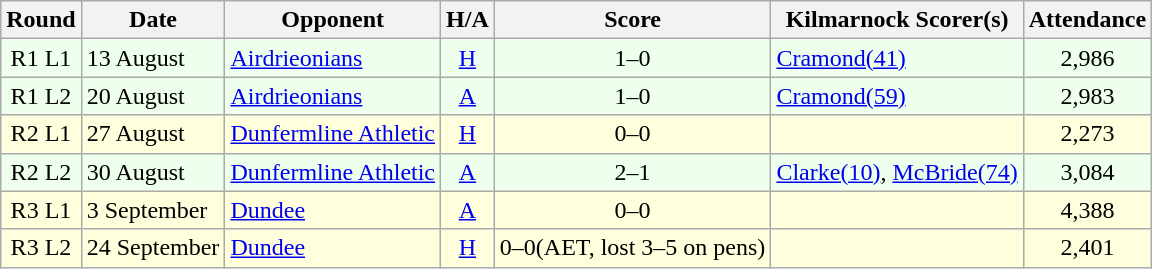<table class="wikitable" style="text-align:center">
<tr>
<th>Round</th>
<th>Date</th>
<th>Opponent</th>
<th>H/A</th>
<th>Score</th>
<th>Kilmarnock Scorer(s)</th>
<th>Attendance</th>
</tr>
<tr bgcolor=#EEFFEE>
<td>R1 L1</td>
<td align=left>13 August</td>
<td align=left><a href='#'>Airdrieonians</a></td>
<td><a href='#'>H</a></td>
<td>1–0</td>
<td align=left><a href='#'>Cramond(41)</a></td>
<td>2,986</td>
</tr>
<tr bgcolor=#EEFFEE>
<td>R1 L2</td>
<td align=left>20 August</td>
<td align=left><a href='#'>Airdrieonians</a></td>
<td><a href='#'>A</a></td>
<td>1–0</td>
<td align=left><a href='#'>Cramond(59)</a></td>
<td>2,983</td>
</tr>
<tr bgcolor=#FFFFDD>
<td>R2 L1</td>
<td align=left>27 August</td>
<td align=left><a href='#'>Dunfermline Athletic</a></td>
<td><a href='#'>H</a></td>
<td>0–0</td>
<td align=left></td>
<td>2,273</td>
</tr>
<tr bgcolor=#EEFFEE>
<td>R2 L2</td>
<td align=left>30 August</td>
<td align=left><a href='#'>Dunfermline Athletic</a></td>
<td><a href='#'>A</a></td>
<td>2–1</td>
<td align=left><a href='#'>Clarke(10)</a>, <a href='#'>McBride(74)</a></td>
<td>3,084</td>
</tr>
<tr bgcolor=#FFFFDD>
<td>R3 L1</td>
<td align=left>3 September</td>
<td align=left><a href='#'>Dundee</a></td>
<td><a href='#'>A</a></td>
<td>0–0</td>
<td align=left></td>
<td>4,388</td>
</tr>
<tr bgcolor=#FFFFDD>
<td>R3 L2</td>
<td align=left>24 September</td>
<td align=left><a href='#'>Dundee</a></td>
<td><a href='#'>H</a></td>
<td>0–0(AET, lost 3–5 on pens)</td>
<td align=left></td>
<td>2,401</td>
</tr>
</table>
